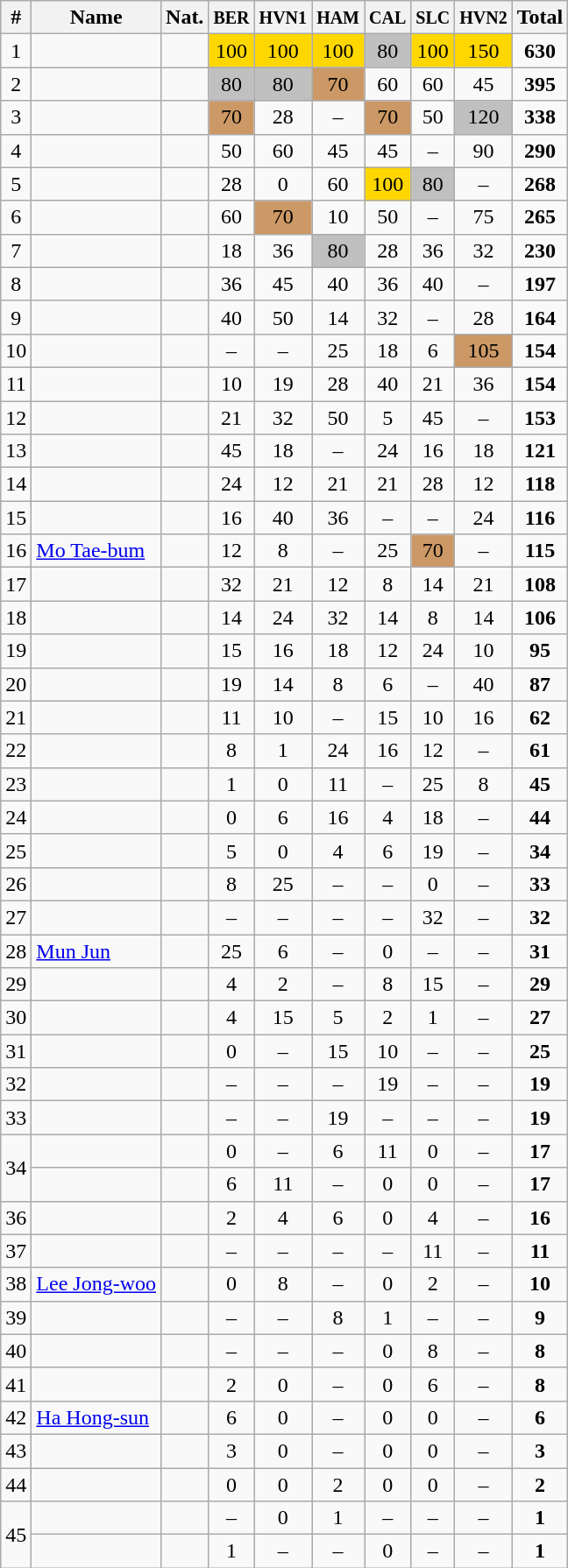<table class="wikitable sortable" style="text-align:center;">
<tr>
<th>#</th>
<th>Name</th>
<th>Nat.</th>
<th><small>BER</small></th>
<th><small>HVN1</small></th>
<th><small>HAM</small></th>
<th><small>CAL</small></th>
<th><small>SLC</small></th>
<th><small>HVN2</small></th>
<th>Total</th>
</tr>
<tr>
<td>1</td>
<td align=left><strong></strong></td>
<td></td>
<td bgcolor="gold">100</td>
<td bgcolor="gold">100</td>
<td bgcolor="gold">100</td>
<td bgcolor="silver">80</td>
<td bgcolor="gold">100</td>
<td bgcolor="gold">150</td>
<td><strong>630</strong></td>
</tr>
<tr>
<td>2</td>
<td align=left></td>
<td></td>
<td bgcolor="silver">80</td>
<td bgcolor="silver">80</td>
<td bgcolor=CC9966>70</td>
<td>60</td>
<td>60</td>
<td>45</td>
<td><strong>395</strong></td>
</tr>
<tr>
<td>3</td>
<td align=left></td>
<td></td>
<td bgcolor=CC9966>70</td>
<td>28</td>
<td>–</td>
<td bgcolor=CC9966>70</td>
<td>50</td>
<td bgcolor="silver">120</td>
<td><strong>338</strong></td>
</tr>
<tr>
<td>4</td>
<td align=left></td>
<td></td>
<td>50</td>
<td>60</td>
<td>45</td>
<td>45</td>
<td>–</td>
<td>90</td>
<td><strong>290</strong></td>
</tr>
<tr>
<td>5</td>
<td align=left></td>
<td></td>
<td>28</td>
<td>0</td>
<td>60</td>
<td bgcolor="gold">100</td>
<td bgcolor="silver">80</td>
<td>–</td>
<td><strong>268</strong></td>
</tr>
<tr>
<td>6</td>
<td align=left></td>
<td></td>
<td>60</td>
<td bgcolor=CC9966>70</td>
<td>10</td>
<td>50</td>
<td>–</td>
<td>75</td>
<td><strong>265</strong></td>
</tr>
<tr>
<td>7</td>
<td align=left></td>
<td></td>
<td>18</td>
<td>36</td>
<td bgcolor="silver">80</td>
<td>28</td>
<td>36</td>
<td>32</td>
<td><strong>230</strong></td>
</tr>
<tr>
<td>8</td>
<td align=left></td>
<td></td>
<td>36</td>
<td>45</td>
<td>40</td>
<td>36</td>
<td>40</td>
<td>–</td>
<td><strong>197</strong></td>
</tr>
<tr>
<td>9</td>
<td align=left></td>
<td></td>
<td>40</td>
<td>50</td>
<td>14</td>
<td>32</td>
<td>–</td>
<td>28</td>
<td><strong>164</strong></td>
</tr>
<tr>
<td>10</td>
<td align=left></td>
<td></td>
<td>–</td>
<td>–</td>
<td>25</td>
<td>18</td>
<td>6</td>
<td bgcolor=CC9966>105</td>
<td><strong>154</strong></td>
</tr>
<tr>
<td>11</td>
<td align=left></td>
<td></td>
<td>10</td>
<td>19</td>
<td>28</td>
<td>40</td>
<td>21</td>
<td>36</td>
<td><strong>154</strong></td>
</tr>
<tr>
<td>12</td>
<td align=left></td>
<td></td>
<td>21</td>
<td>32</td>
<td>50</td>
<td>5</td>
<td>45</td>
<td>–</td>
<td><strong>153</strong></td>
</tr>
<tr>
<td>13</td>
<td align=left></td>
<td></td>
<td>45</td>
<td>18</td>
<td>–</td>
<td>24</td>
<td>16</td>
<td>18</td>
<td><strong>121</strong></td>
</tr>
<tr>
<td>14</td>
<td align=left></td>
<td></td>
<td>24</td>
<td>12</td>
<td>21</td>
<td>21</td>
<td>28</td>
<td>12</td>
<td><strong>118</strong></td>
</tr>
<tr>
<td>15</td>
<td align=left></td>
<td></td>
<td>16</td>
<td>40</td>
<td>36</td>
<td>–</td>
<td>–</td>
<td>24</td>
<td><strong>116</strong></td>
</tr>
<tr>
<td>16</td>
<td align=left><a href='#'>Mo Tae-bum</a></td>
<td></td>
<td>12</td>
<td>8</td>
<td>–</td>
<td>25</td>
<td bgcolor=CC9966>70</td>
<td>–</td>
<td><strong>115</strong></td>
</tr>
<tr>
<td>17</td>
<td align=left></td>
<td></td>
<td>32</td>
<td>21</td>
<td>12</td>
<td>8</td>
<td>14</td>
<td>21</td>
<td><strong>108</strong></td>
</tr>
<tr>
<td>18</td>
<td align=left></td>
<td></td>
<td>14</td>
<td>24</td>
<td>32</td>
<td>14</td>
<td>8</td>
<td>14</td>
<td><strong>106</strong></td>
</tr>
<tr>
<td>19</td>
<td align=left></td>
<td></td>
<td>15</td>
<td>16</td>
<td>18</td>
<td>12</td>
<td>24</td>
<td>10</td>
<td><strong>95</strong></td>
</tr>
<tr>
<td>20</td>
<td align=left></td>
<td></td>
<td>19</td>
<td>14</td>
<td>8</td>
<td>6</td>
<td>–</td>
<td>40</td>
<td><strong>87</strong></td>
</tr>
<tr>
<td>21</td>
<td align=left></td>
<td></td>
<td>11</td>
<td>10</td>
<td>–</td>
<td>15</td>
<td>10</td>
<td>16</td>
<td><strong>62</strong></td>
</tr>
<tr>
<td>22</td>
<td align=left></td>
<td></td>
<td>8</td>
<td>1</td>
<td>24</td>
<td>16</td>
<td>12</td>
<td>–</td>
<td><strong>61</strong></td>
</tr>
<tr>
<td>23</td>
<td align=left></td>
<td></td>
<td>1</td>
<td>0</td>
<td>11</td>
<td>–</td>
<td>25</td>
<td>8</td>
<td><strong>45</strong></td>
</tr>
<tr>
<td>24</td>
<td align=left></td>
<td></td>
<td>0</td>
<td>6</td>
<td>16</td>
<td>4</td>
<td>18</td>
<td>–</td>
<td><strong>44</strong></td>
</tr>
<tr>
<td>25</td>
<td align=left></td>
<td></td>
<td>5</td>
<td>0</td>
<td>4</td>
<td>6</td>
<td>19</td>
<td>–</td>
<td><strong>34</strong></td>
</tr>
<tr>
<td>26</td>
<td align=left></td>
<td></td>
<td>8</td>
<td>25</td>
<td>–</td>
<td>–</td>
<td>0</td>
<td>–</td>
<td><strong>33</strong></td>
</tr>
<tr>
<td>27</td>
<td align=left></td>
<td></td>
<td>–</td>
<td>–</td>
<td>–</td>
<td>–</td>
<td>32</td>
<td>–</td>
<td><strong>32</strong></td>
</tr>
<tr>
<td>28</td>
<td align=left><a href='#'>Mun Jun</a></td>
<td></td>
<td>25</td>
<td>6</td>
<td>–</td>
<td>0</td>
<td>–</td>
<td>–</td>
<td><strong>31</strong></td>
</tr>
<tr>
<td>29</td>
<td align=left></td>
<td></td>
<td>4</td>
<td>2</td>
<td>–</td>
<td>8</td>
<td>15</td>
<td>–</td>
<td><strong>29</strong></td>
</tr>
<tr>
<td>30</td>
<td align=left></td>
<td></td>
<td>4</td>
<td>15</td>
<td>5</td>
<td>2</td>
<td>1</td>
<td>–</td>
<td><strong>27</strong></td>
</tr>
<tr>
<td>31</td>
<td align=left></td>
<td></td>
<td>0</td>
<td>–</td>
<td>15</td>
<td>10</td>
<td>–</td>
<td>–</td>
<td><strong>25</strong></td>
</tr>
<tr>
<td>32</td>
<td align=left></td>
<td></td>
<td>–</td>
<td>–</td>
<td>–</td>
<td>19</td>
<td>–</td>
<td>–</td>
<td><strong>19</strong></td>
</tr>
<tr>
<td>33</td>
<td align=left></td>
<td></td>
<td>–</td>
<td>–</td>
<td>19</td>
<td>–</td>
<td>–</td>
<td>–</td>
<td><strong>19</strong></td>
</tr>
<tr>
<td rowspan=2>34</td>
<td align=left></td>
<td></td>
<td>0</td>
<td>–</td>
<td>6</td>
<td>11</td>
<td>0</td>
<td>–</td>
<td><strong>17</strong></td>
</tr>
<tr>
<td align=left></td>
<td></td>
<td>6</td>
<td>11</td>
<td>–</td>
<td>0</td>
<td>0</td>
<td>–</td>
<td><strong>17</strong></td>
</tr>
<tr>
<td>36</td>
<td align=left></td>
<td></td>
<td>2</td>
<td>4</td>
<td>6</td>
<td>0</td>
<td>4</td>
<td>–</td>
<td><strong>16</strong></td>
</tr>
<tr>
<td>37</td>
<td align=left></td>
<td></td>
<td>–</td>
<td>–</td>
<td>–</td>
<td>–</td>
<td>11</td>
<td>–</td>
<td><strong>11</strong></td>
</tr>
<tr>
<td>38</td>
<td align=left><a href='#'>Lee Jong-woo</a></td>
<td></td>
<td>0</td>
<td>8</td>
<td>–</td>
<td>0</td>
<td>2</td>
<td>–</td>
<td><strong>10</strong></td>
</tr>
<tr>
<td>39</td>
<td align=left></td>
<td></td>
<td>–</td>
<td>–</td>
<td>8</td>
<td>1</td>
<td>–</td>
<td>–</td>
<td><strong>9</strong></td>
</tr>
<tr>
<td>40</td>
<td align=left></td>
<td></td>
<td>–</td>
<td>–</td>
<td>–</td>
<td>0</td>
<td>8</td>
<td>–</td>
<td><strong>8</strong></td>
</tr>
<tr>
<td>41</td>
<td align=left></td>
<td></td>
<td>2</td>
<td>0</td>
<td>–</td>
<td>0</td>
<td>6</td>
<td>–</td>
<td><strong>8</strong></td>
</tr>
<tr>
<td>42</td>
<td align=left><a href='#'>Ha Hong-sun</a></td>
<td></td>
<td>6</td>
<td>0</td>
<td>–</td>
<td>0</td>
<td>0</td>
<td>–</td>
<td><strong>6</strong></td>
</tr>
<tr>
<td>43</td>
<td align=left></td>
<td></td>
<td>3</td>
<td>0</td>
<td>–</td>
<td>0</td>
<td>0</td>
<td>–</td>
<td><strong>3</strong></td>
</tr>
<tr>
<td>44</td>
<td align=left></td>
<td></td>
<td>0</td>
<td>0</td>
<td>2</td>
<td>0</td>
<td>0</td>
<td>–</td>
<td><strong>2</strong></td>
</tr>
<tr>
<td rowspan=2>45</td>
<td align=left></td>
<td></td>
<td>–</td>
<td>0</td>
<td>1</td>
<td>–</td>
<td>–</td>
<td>–</td>
<td><strong>1</strong></td>
</tr>
<tr>
<td align=left></td>
<td></td>
<td>1</td>
<td>–</td>
<td>–</td>
<td>0</td>
<td>–</td>
<td>–</td>
<td><strong>1</strong></td>
</tr>
</table>
